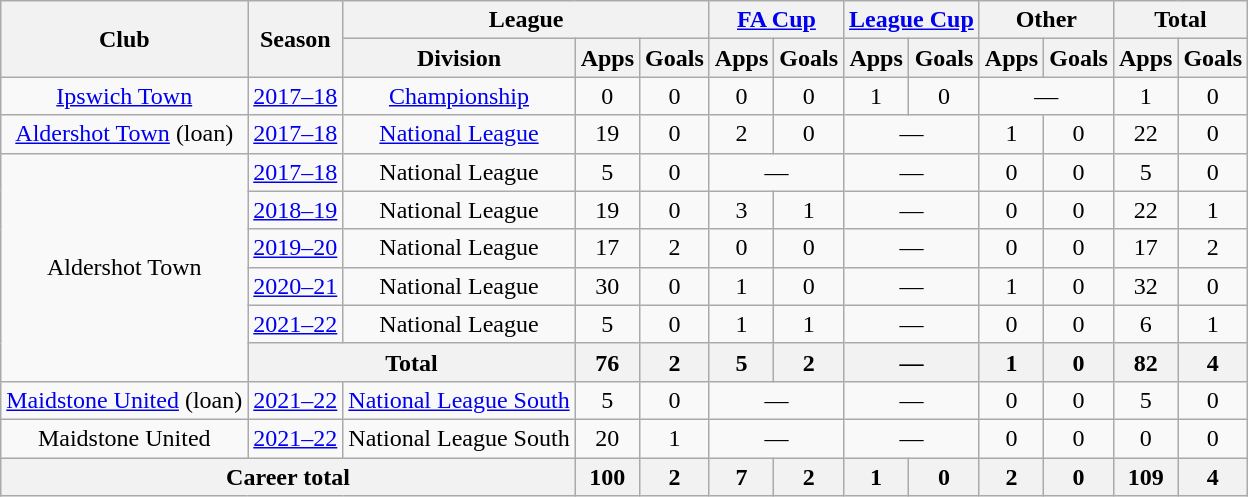<table class="wikitable" style="text-align:center">
<tr>
<th rowspan="2">Club</th>
<th rowspan="2">Season</th>
<th colspan="3">League</th>
<th colspan="2"><a href='#'>FA Cup</a></th>
<th colspan="2"><a href='#'>League Cup</a></th>
<th colspan="2">Other</th>
<th colspan="2">Total</th>
</tr>
<tr>
<th>Division</th>
<th>Apps</th>
<th>Goals</th>
<th>Apps</th>
<th>Goals</th>
<th>Apps</th>
<th>Goals</th>
<th>Apps</th>
<th>Goals</th>
<th>Apps</th>
<th>Goals</th>
</tr>
<tr>
<td><a href='#'>Ipswich Town</a></td>
<td><a href='#'>2017–18</a></td>
<td><a href='#'>Championship</a></td>
<td>0</td>
<td>0</td>
<td>0</td>
<td>0</td>
<td>1</td>
<td>0</td>
<td colspan="2">—</td>
<td>1</td>
<td>0</td>
</tr>
<tr>
<td><a href='#'>Aldershot Town</a> (loan)</td>
<td><a href='#'>2017–18</a></td>
<td><a href='#'>National League</a></td>
<td>19</td>
<td>0</td>
<td>2</td>
<td>0</td>
<td colspan="2">—</td>
<td>1</td>
<td>0</td>
<td>22</td>
<td>0</td>
</tr>
<tr>
<td rowspan="6">Aldershot Town</td>
<td><a href='#'>2017–18</a></td>
<td>National League</td>
<td>5</td>
<td>0</td>
<td colspan="2">—</td>
<td colspan="2">—</td>
<td>0</td>
<td>0</td>
<td>5</td>
<td>0</td>
</tr>
<tr>
<td><a href='#'>2018–19</a></td>
<td>National League</td>
<td>19</td>
<td>0</td>
<td>3</td>
<td>1</td>
<td colspan="2">—</td>
<td>0</td>
<td>0</td>
<td>22</td>
<td>1</td>
</tr>
<tr>
<td><a href='#'>2019–20</a></td>
<td>National League</td>
<td>17</td>
<td>2</td>
<td>0</td>
<td>0</td>
<td colspan="2">—</td>
<td>0</td>
<td>0</td>
<td>17</td>
<td>2</td>
</tr>
<tr>
<td><a href='#'>2020–21</a></td>
<td>National League</td>
<td>30</td>
<td>0</td>
<td>1</td>
<td>0</td>
<td colspan="2">—</td>
<td>1</td>
<td>0</td>
<td>32</td>
<td>0</td>
</tr>
<tr>
<td><a href='#'>2021–22</a></td>
<td>National League</td>
<td>5</td>
<td>0</td>
<td>1</td>
<td>1</td>
<td colspan="2">—</td>
<td>0</td>
<td>0</td>
<td>6</td>
<td>1</td>
</tr>
<tr>
<th colspan="2">Total</th>
<th>76</th>
<th>2</th>
<th>5</th>
<th>2</th>
<th colspan="2">—</th>
<th>1</th>
<th>0</th>
<th>82</th>
<th>4</th>
</tr>
<tr>
<td rowspan="1"><a href='#'>Maidstone United</a> (loan)</td>
<td><a href='#'>2021–22</a></td>
<td><a href='#'>National League South</a></td>
<td>5</td>
<td>0</td>
<td colspan="2">—</td>
<td colspan="2">—</td>
<td>0</td>
<td>0</td>
<td>5</td>
<td>0</td>
</tr>
<tr>
<td rowspan="1">Maidstone United</td>
<td><a href='#'>2021–22</a></td>
<td>National League South</td>
<td>20</td>
<td>1</td>
<td colspan="2">—</td>
<td colspan="2">—</td>
<td>0</td>
<td>0</td>
<td>0</td>
<td>0</td>
</tr>
<tr>
<th colspan="3">Career total</th>
<th>100</th>
<th>2</th>
<th>7</th>
<th>2</th>
<th>1</th>
<th>0</th>
<th>2</th>
<th>0</th>
<th>109</th>
<th>4</th>
</tr>
</table>
